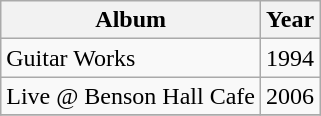<table class="wikitable">
<tr>
<th>Album</th>
<th>Year</th>
</tr>
<tr>
<td>Guitar Works</td>
<td>1994</td>
</tr>
<tr>
<td>Live @ Benson Hall Cafe</td>
<td>2006</td>
</tr>
<tr>
</tr>
</table>
